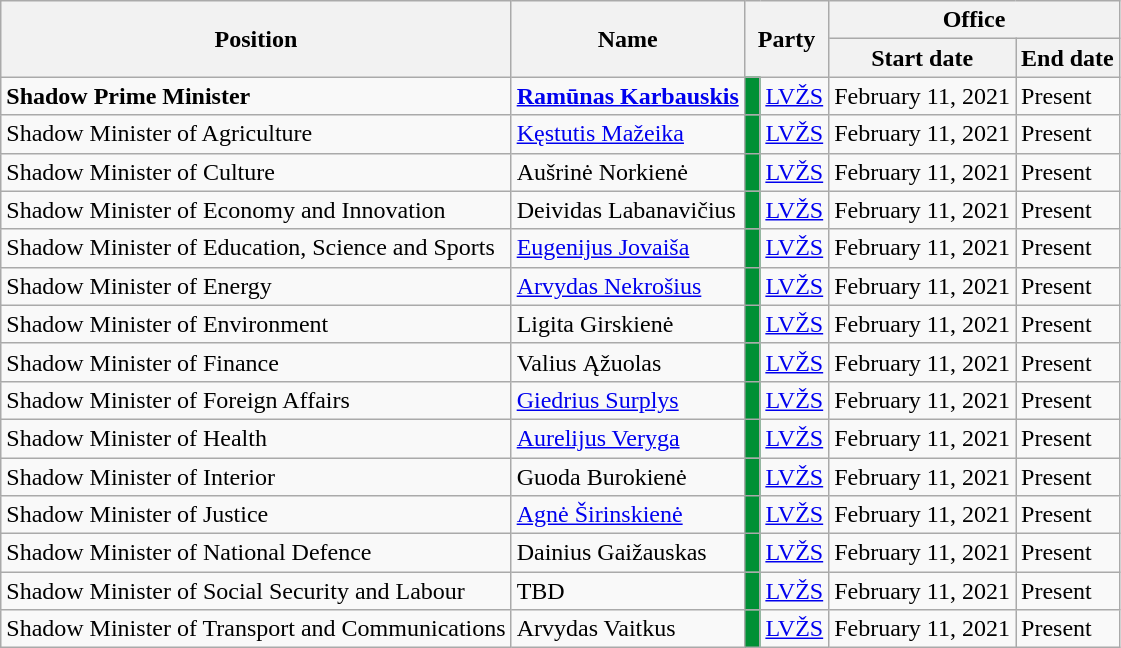<table class="wikitable">
<tr>
<th rowspan=2>Position</th>
<th rowspan=2>Name</th>
<th rowspan=2 colspan=2>Party</th>
<th colspan=2>Office</th>
</tr>
<tr>
<th>Start date</th>
<th>End date</th>
</tr>
<tr>
<td><strong>Shadow Prime Minister</strong></td>
<td><strong><a href='#'>Ramūnas Karbauskis</a></strong></td>
<td style="background-color:#009035" width="3px"></td>
<td><a href='#'>LVŽS</a></td>
<td>February 11, 2021</td>
<td>Present</td>
</tr>
<tr>
<td>Shadow Minister of Agriculture</td>
<td><a href='#'>Kęstutis Mažeika</a></td>
<td style="background-color:#009035" width="3px"></td>
<td><a href='#'>LVŽS</a></td>
<td>February 11, 2021</td>
<td>Present</td>
</tr>
<tr>
<td>Shadow Minister of Culture</td>
<td>Aušrinė Norkienė</td>
<td style="background-color:#009035" width="3px"></td>
<td><a href='#'>LVŽS</a></td>
<td>February 11, 2021</td>
<td>Present</td>
</tr>
<tr>
<td>Shadow Minister of Economy and Innovation</td>
<td>Deividas Labanavičius</td>
<td style="background-color:#009035" width="3px"></td>
<td><a href='#'>LVŽS</a></td>
<td>February 11, 2021</td>
<td>Present</td>
</tr>
<tr>
<td>Shadow Minister of Education, Science and Sports</td>
<td><a href='#'>Eugenijus Jovaiša</a></td>
<td style="background-color:#009035" width="3px"></td>
<td><a href='#'>LVŽS</a></td>
<td>February 11, 2021</td>
<td>Present</td>
</tr>
<tr>
<td>Shadow Minister of Energy</td>
<td><a href='#'>Arvydas Nekrošius</a></td>
<td style="background-color:#009035" width="3px"></td>
<td><a href='#'>LVŽS</a></td>
<td>February 11, 2021</td>
<td>Present</td>
</tr>
<tr>
<td>Shadow Minister of Environment</td>
<td>Ligita Girskienė</td>
<td style="background-color:#009035" width="3px"></td>
<td><a href='#'>LVŽS</a></td>
<td>February 11, 2021</td>
<td>Present</td>
</tr>
<tr>
<td>Shadow Minister of Finance</td>
<td>Valius Ąžuolas</td>
<td style="background-color:#009035" width="3px"></td>
<td><a href='#'>LVŽS</a></td>
<td>February 11, 2021</td>
<td>Present</td>
</tr>
<tr>
<td>Shadow Minister of Foreign Affairs</td>
<td><a href='#'>Giedrius Surplys</a></td>
<td style="background-color:#009035" width="3px"></td>
<td><a href='#'>LVŽS</a></td>
<td>February 11, 2021</td>
<td>Present</td>
</tr>
<tr>
<td>Shadow Minister of Health</td>
<td><a href='#'>Aurelijus Veryga</a></td>
<td style="background-color:#009035" width="3px"></td>
<td><a href='#'>LVŽS</a></td>
<td>February 11, 2021</td>
<td>Present</td>
</tr>
<tr>
<td>Shadow Minister of Interior</td>
<td>Guoda Burokienė</td>
<td style="background-color:#009035" width="3px"></td>
<td><a href='#'>LVŽS</a></td>
<td>February 11, 2021</td>
<td>Present</td>
</tr>
<tr>
<td>Shadow Minister of Justice</td>
<td><a href='#'>Agnė Širinskienė</a></td>
<td style="background-color:#009035" width="3px"></td>
<td><a href='#'>LVŽS</a></td>
<td>February 11, 2021</td>
<td>Present</td>
</tr>
<tr>
<td>Shadow Minister of National Defence</td>
<td>Dainius Gaižauskas</td>
<td style="background-color:#009035" width="3px"></td>
<td><a href='#'>LVŽS</a></td>
<td>February 11, 2021</td>
<td>Present</td>
</tr>
<tr>
<td>Shadow Minister of Social Security and Labour</td>
<td>TBD</td>
<td style="background-color:#009035" width="3px"></td>
<td><a href='#'>LVŽS</a></td>
<td>February 11, 2021</td>
<td>Present</td>
</tr>
<tr>
<td>Shadow Minister of Transport and Communications</td>
<td>Arvydas Vaitkus</td>
<td style="background-color:#009035" width="3px"></td>
<td><a href='#'>LVŽS</a></td>
<td>February 11, 2021</td>
<td>Present</td>
</tr>
</table>
